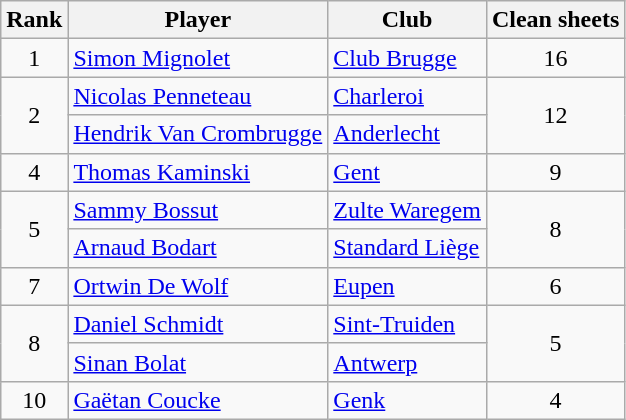<table class="wikitable" style="text-align:center">
<tr>
<th>Rank</th>
<th>Player</th>
<th>Club</th>
<th>Clean sheets</th>
</tr>
<tr>
<td>1</td>
<td align="left"> <a href='#'>Simon Mignolet</a></td>
<td align="left"><a href='#'>Club Brugge</a></td>
<td>16</td>
</tr>
<tr>
<td rowspan="2">2</td>
<td align="left"> <a href='#'>Nicolas Penneteau</a></td>
<td align="left"><a href='#'>Charleroi</a></td>
<td rowspan="2">12</td>
</tr>
<tr>
<td align="left"> <a href='#'>Hendrik Van Crombrugge</a></td>
<td align="left"><a href='#'>Anderlecht</a></td>
</tr>
<tr>
<td>4</td>
<td align="left"> <a href='#'>Thomas Kaminski</a></td>
<td align="left"><a href='#'>Gent</a></td>
<td>9</td>
</tr>
<tr>
<td rowspan="2">5</td>
<td align="left"> <a href='#'>Sammy Bossut</a></td>
<td align="left"><a href='#'>Zulte Waregem</a></td>
<td rowspan="2">8</td>
</tr>
<tr>
<td align="left"> <a href='#'>Arnaud Bodart</a></td>
<td align="left"><a href='#'>Standard Liège</a></td>
</tr>
<tr>
<td>7</td>
<td align="left"> <a href='#'>Ortwin De Wolf</a></td>
<td align="left"><a href='#'>Eupen</a></td>
<td>6</td>
</tr>
<tr>
<td rowspan="2">8</td>
<td align="left"> <a href='#'>Daniel Schmidt</a></td>
<td align="left"><a href='#'>Sint-Truiden</a></td>
<td rowspan="2">5</td>
</tr>
<tr>
<td align="left"> <a href='#'>Sinan Bolat</a></td>
<td align="left"><a href='#'>Antwerp</a></td>
</tr>
<tr>
<td>10</td>
<td align="left"> <a href='#'>Gaëtan Coucke</a></td>
<td align="left"><a href='#'>Genk</a></td>
<td>4</td>
</tr>
</table>
